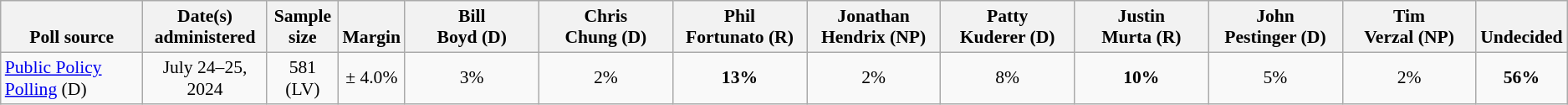<table class="wikitable" style="font-size:90%;text-align:center;">
<tr valign=bottom>
<th>Poll source</th>
<th>Date(s)<br>administered</th>
<th>Sample<br>size</th>
<th>Margin<br></th>
<th style="width:100px;">Bill<br>Boyd (D)</th>
<th style="width:100px;">Chris<br>Chung (D)</th>
<th style="width:100px;">Phil<br>Fortunato (R)</th>
<th style="width:100px;">Jonathan<br>Hendrix (NP)</th>
<th style="width:100px;">Patty<br>Kuderer (D)</th>
<th style="width:100px;">Justin<br>Murta (R)</th>
<th style="width:100px;">John<br>Pestinger (D)</th>
<th style="width:100px;">Tim<br>Verzal (NP)</th>
<th>Undecided</th>
</tr>
<tr>
<td style="text-align:left;"><a href='#'>Public Policy Polling</a> (D)</td>
<td>July 24–25, 2024</td>
<td>581 (LV)</td>
<td>± 4.0%</td>
<td>3%</td>
<td>2%</td>
<td><strong>13%</strong></td>
<td>2%</td>
<td>8%</td>
<td><strong>10%</strong></td>
<td>5%</td>
<td>2%</td>
<td><strong>56%</strong></td>
</tr>
</table>
